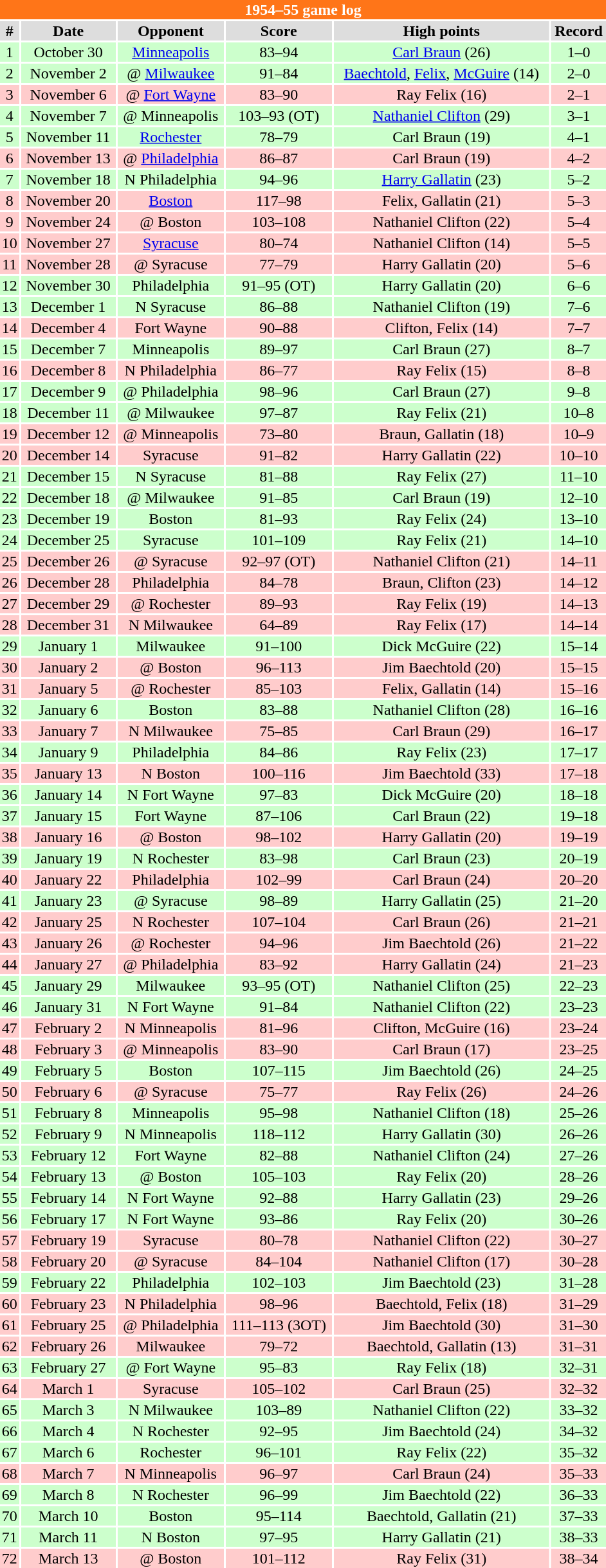<table class="toccolours collapsible" width=50% style="clear:both; margin:1.5em auto; text-align:center">
<tr>
<th colspan=11 style="background:#FF7518; color:white;">1954–55 game log</th>
</tr>
<tr align="center" bgcolor="#dddddd">
<td><strong>#</strong></td>
<td><strong>Date</strong></td>
<td><strong>Opponent</strong></td>
<td><strong>Score</strong></td>
<td><strong>High points</strong></td>
<td><strong>Record</strong></td>
</tr>
<tr align="center" bgcolor="ccffcc">
<td>1</td>
<td>October 30</td>
<td><a href='#'>Minneapolis</a></td>
<td>83–94</td>
<td><a href='#'>Carl Braun</a> (26)</td>
<td>1–0</td>
</tr>
<tr align="center" bgcolor="ccffcc">
<td>2</td>
<td>November 2</td>
<td>@ <a href='#'>Milwaukee</a></td>
<td>91–84</td>
<td><a href='#'>Baechtold</a>, <a href='#'>Felix</a>, <a href='#'>McGuire</a> (14)</td>
<td>2–0</td>
</tr>
<tr align="center" bgcolor="ffcccc">
<td>3</td>
<td>November 6</td>
<td>@ <a href='#'>Fort Wayne</a></td>
<td>83–90</td>
<td>Ray Felix (16)</td>
<td>2–1</td>
</tr>
<tr align="center" bgcolor="ccffcc">
<td>4</td>
<td>November 7</td>
<td>@ Minneapolis</td>
<td>103–93 (OT)</td>
<td><a href='#'>Nathaniel Clifton</a> (29)</td>
<td>3–1</td>
</tr>
<tr align="center" bgcolor="ccffcc">
<td>5</td>
<td>November 11</td>
<td><a href='#'>Rochester</a></td>
<td>78–79</td>
<td>Carl Braun (19)</td>
<td>4–1</td>
</tr>
<tr align="center" bgcolor="ffcccc">
<td>6</td>
<td>November 13</td>
<td>@ <a href='#'>Philadelphia</a></td>
<td>86–87</td>
<td>Carl Braun (19)</td>
<td>4–2</td>
</tr>
<tr align="center" bgcolor="ccffcc">
<td>7</td>
<td>November 18</td>
<td>N Philadelphia</td>
<td>94–96</td>
<td><a href='#'>Harry Gallatin</a> (23)</td>
<td>5–2</td>
</tr>
<tr align="center" bgcolor="ffcccc">
<td>8</td>
<td>November 20</td>
<td><a href='#'>Boston</a></td>
<td>117–98</td>
<td>Felix, Gallatin (21)</td>
<td>5–3</td>
</tr>
<tr align="center" bgcolor="ffcccc">
<td>9</td>
<td>November 24</td>
<td>@ Boston</td>
<td>103–108</td>
<td>Nathaniel Clifton (22)</td>
<td>5–4</td>
</tr>
<tr align="center" bgcolor="ffcccc">
<td>10</td>
<td>November 27</td>
<td><a href='#'>Syracuse</a></td>
<td>80–74</td>
<td>Nathaniel Clifton (14)</td>
<td>5–5</td>
</tr>
<tr align="center" bgcolor="ffcccc">
<td>11</td>
<td>November 28</td>
<td>@ Syracuse</td>
<td>77–79</td>
<td>Harry Gallatin (20)</td>
<td>5–6</td>
</tr>
<tr align="center" bgcolor="ccffcc">
<td>12</td>
<td>November 30</td>
<td>Philadelphia</td>
<td>91–95 (OT)</td>
<td>Harry Gallatin (20)</td>
<td>6–6</td>
</tr>
<tr align="center" bgcolor="ccffcc">
<td>13</td>
<td>December 1</td>
<td>N Syracuse</td>
<td>86–88</td>
<td>Nathaniel Clifton (19)</td>
<td>7–6</td>
</tr>
<tr align="center" bgcolor="ffcccc">
<td>14</td>
<td>December 4</td>
<td>Fort Wayne</td>
<td>90–88</td>
<td>Clifton, Felix (14)</td>
<td>7–7</td>
</tr>
<tr align="center" bgcolor="ccffcc">
<td>15</td>
<td>December 7</td>
<td>Minneapolis</td>
<td>89–97</td>
<td>Carl Braun (27)</td>
<td>8–7</td>
</tr>
<tr align="center" bgcolor="ffcccc">
<td>16</td>
<td>December 8</td>
<td>N Philadelphia</td>
<td>86–77</td>
<td>Ray Felix (15)</td>
<td>8–8</td>
</tr>
<tr align="center" bgcolor="ccffcc">
<td>17</td>
<td>December 9</td>
<td>@ Philadelphia</td>
<td>98–96</td>
<td>Carl Braun (27)</td>
<td>9–8</td>
</tr>
<tr align="center" bgcolor="ccffcc">
<td>18</td>
<td>December 11</td>
<td>@ Milwaukee</td>
<td>97–87</td>
<td>Ray Felix (21)</td>
<td>10–8</td>
</tr>
<tr align="center" bgcolor="ffcccc">
<td>19</td>
<td>December 12</td>
<td>@ Minneapolis</td>
<td>73–80</td>
<td>Braun, Gallatin (18)</td>
<td>10–9</td>
</tr>
<tr align="center" bgcolor="ffcccc">
<td>20</td>
<td>December 14</td>
<td>Syracuse</td>
<td>91–82</td>
<td>Harry Gallatin (22)</td>
<td>10–10</td>
</tr>
<tr align="center" bgcolor="ccffcc">
<td>21</td>
<td>December 15</td>
<td>N Syracuse</td>
<td>81–88</td>
<td>Ray Felix (27)</td>
<td>11–10</td>
</tr>
<tr align="center" bgcolor="ccffcc">
<td>22</td>
<td>December 18</td>
<td>@ Milwaukee</td>
<td>91–85</td>
<td>Carl Braun (19)</td>
<td>12–10</td>
</tr>
<tr align="center" bgcolor="ccffcc">
<td>23</td>
<td>December 19</td>
<td>Boston</td>
<td>81–93</td>
<td>Ray Felix (24)</td>
<td>13–10</td>
</tr>
<tr align="center" bgcolor="ccffcc">
<td>24</td>
<td>December 25</td>
<td>Syracuse</td>
<td>101–109</td>
<td>Ray Felix (21)</td>
<td>14–10</td>
</tr>
<tr align="center" bgcolor="ffcccc">
<td>25</td>
<td>December 26</td>
<td>@ Syracuse</td>
<td>92–97 (OT)</td>
<td>Nathaniel Clifton (21)</td>
<td>14–11</td>
</tr>
<tr align="center" bgcolor="ffcccc">
<td>26</td>
<td>December 28</td>
<td>Philadelphia</td>
<td>84–78</td>
<td>Braun, Clifton (23)</td>
<td>14–12</td>
</tr>
<tr align="center" bgcolor="ffcccc">
<td>27</td>
<td>December 29</td>
<td>@ Rochester</td>
<td>89–93</td>
<td>Ray Felix (19)</td>
<td>14–13</td>
</tr>
<tr align="center" bgcolor="ffcccc">
<td>28</td>
<td>December 31</td>
<td>N Milwaukee</td>
<td>64–89</td>
<td>Ray Felix (17)</td>
<td>14–14</td>
</tr>
<tr align="center" bgcolor="ccffcc">
<td>29</td>
<td>January 1</td>
<td>Milwaukee</td>
<td>91–100</td>
<td>Dick McGuire (22)</td>
<td>15–14</td>
</tr>
<tr align="center" bgcolor="ffcccc">
<td>30</td>
<td>January 2</td>
<td>@ Boston</td>
<td>96–113</td>
<td>Jim Baechtold (20)</td>
<td>15–15</td>
</tr>
<tr align="center" bgcolor="ffcccc">
<td>31</td>
<td>January 5</td>
<td>@ Rochester</td>
<td>85–103</td>
<td>Felix, Gallatin (14)</td>
<td>15–16</td>
</tr>
<tr align="center" bgcolor="ccffcc">
<td>32</td>
<td>January 6</td>
<td>Boston</td>
<td>83–88</td>
<td>Nathaniel Clifton (28)</td>
<td>16–16</td>
</tr>
<tr align="center" bgcolor="ffcccc">
<td>33</td>
<td>January 7</td>
<td>N Milwaukee</td>
<td>75–85</td>
<td>Carl Braun (29)</td>
<td>16–17</td>
</tr>
<tr align="center" bgcolor="ccffcc">
<td>34</td>
<td>January 9</td>
<td>Philadelphia</td>
<td>84–86</td>
<td>Ray Felix (23)</td>
<td>17–17</td>
</tr>
<tr align="center" bgcolor="ffcccc">
<td>35</td>
<td>January 13</td>
<td>N Boston</td>
<td>100–116</td>
<td>Jim Baechtold (33)</td>
<td>17–18</td>
</tr>
<tr align="center" bgcolor="ccffcc">
<td>36</td>
<td>January 14</td>
<td>N Fort Wayne</td>
<td>97–83</td>
<td>Dick McGuire (20)</td>
<td>18–18</td>
</tr>
<tr align="center" bgcolor="ccffcc">
<td>37</td>
<td>January 15</td>
<td>Fort Wayne</td>
<td>87–106</td>
<td>Carl Braun (22)</td>
<td>19–18</td>
</tr>
<tr align="center" bgcolor="ffcccc">
<td>38</td>
<td>January 16</td>
<td>@ Boston</td>
<td>98–102</td>
<td>Harry Gallatin (20)</td>
<td>19–19</td>
</tr>
<tr align="center" bgcolor="ccffcc">
<td>39</td>
<td>January 19</td>
<td>N Rochester</td>
<td>83–98</td>
<td>Carl Braun (23)</td>
<td>20–19</td>
</tr>
<tr align="center" bgcolor="ffcccc">
<td>40</td>
<td>January 22</td>
<td>Philadelphia</td>
<td>102–99</td>
<td>Carl Braun (24)</td>
<td>20–20</td>
</tr>
<tr align="center" bgcolor="ccffcc">
<td>41</td>
<td>January 23</td>
<td>@ Syracuse</td>
<td>98–89</td>
<td>Harry Gallatin (25)</td>
<td>21–20</td>
</tr>
<tr align="center" bgcolor="ffcccc">
<td>42</td>
<td>January 25</td>
<td>N Rochester</td>
<td>107–104</td>
<td>Carl Braun (26)</td>
<td>21–21</td>
</tr>
<tr align="center" bgcolor="ffcccc">
<td>43</td>
<td>January 26</td>
<td>@ Rochester</td>
<td>94–96</td>
<td>Jim Baechtold (26)</td>
<td>21–22</td>
</tr>
<tr align="center" bgcolor="ffcccc">
<td>44</td>
<td>January 27</td>
<td>@ Philadelphia</td>
<td>83–92</td>
<td>Harry Gallatin (24)</td>
<td>21–23</td>
</tr>
<tr align="center" bgcolor="ccffcc">
<td>45</td>
<td>January 29</td>
<td>Milwaukee</td>
<td>93–95 (OT)</td>
<td>Nathaniel Clifton (25)</td>
<td>22–23</td>
</tr>
<tr align="center" bgcolor="ccffcc">
<td>46</td>
<td>January 31</td>
<td>N Fort Wayne</td>
<td>91–84</td>
<td>Nathaniel Clifton (22)</td>
<td>23–23</td>
</tr>
<tr align="center" bgcolor="ffcccc">
<td>47</td>
<td>February 2</td>
<td>N Minneapolis</td>
<td>81–96</td>
<td>Clifton, McGuire (16)</td>
<td>23–24</td>
</tr>
<tr align="center" bgcolor="ffcccc">
<td>48</td>
<td>February 3</td>
<td>@ Minneapolis</td>
<td>83–90</td>
<td>Carl Braun (17)</td>
<td>23–25</td>
</tr>
<tr align="center" bgcolor="ccffcc">
<td>49</td>
<td>February 5</td>
<td>Boston</td>
<td>107–115</td>
<td>Jim Baechtold (26)</td>
<td>24–25</td>
</tr>
<tr align="center" bgcolor="ffcccc">
<td>50</td>
<td>February 6</td>
<td>@ Syracuse</td>
<td>75–77</td>
<td>Ray Felix (26)</td>
<td>24–26</td>
</tr>
<tr align="center" bgcolor="ccffcc">
<td>51</td>
<td>February 8</td>
<td>Minneapolis</td>
<td>95–98</td>
<td>Nathaniel Clifton (18)</td>
<td>25–26</td>
</tr>
<tr align="center" bgcolor="ccffcc">
<td>52</td>
<td>February 9</td>
<td>N Minneapolis</td>
<td>118–112</td>
<td>Harry Gallatin (30)</td>
<td>26–26</td>
</tr>
<tr align="center" bgcolor="ccffcc">
<td>53</td>
<td>February 12</td>
<td>Fort Wayne</td>
<td>82–88</td>
<td>Nathaniel Clifton (24)</td>
<td>27–26</td>
</tr>
<tr align="center" bgcolor="ccffcc">
<td>54</td>
<td>February 13</td>
<td>@ Boston</td>
<td>105–103</td>
<td>Ray Felix (20)</td>
<td>28–26</td>
</tr>
<tr align="center" bgcolor="ccffcc">
<td>55</td>
<td>February 14</td>
<td>N Fort Wayne</td>
<td>92–88</td>
<td>Harry Gallatin (23)</td>
<td>29–26</td>
</tr>
<tr align="center" bgcolor="ccffcc">
<td>56</td>
<td>February 17</td>
<td>N Fort Wayne</td>
<td>93–86</td>
<td>Ray Felix (20)</td>
<td>30–26</td>
</tr>
<tr align="center" bgcolor="ffcccc">
<td>57</td>
<td>February 19</td>
<td>Syracuse</td>
<td>80–78</td>
<td>Nathaniel Clifton (22)</td>
<td>30–27</td>
</tr>
<tr align="center" bgcolor="ffcccc">
<td>58</td>
<td>February 20</td>
<td>@ Syracuse</td>
<td>84–104</td>
<td>Nathaniel Clifton (17)</td>
<td>30–28</td>
</tr>
<tr align="center" bgcolor="ccffcc">
<td>59</td>
<td>February 22</td>
<td>Philadelphia</td>
<td>102–103</td>
<td>Jim Baechtold (23)</td>
<td>31–28</td>
</tr>
<tr align="center" bgcolor="ffcccc">
<td>60</td>
<td>February 23</td>
<td>N Philadelphia</td>
<td>98–96</td>
<td>Baechtold, Felix (18)</td>
<td>31–29</td>
</tr>
<tr align="center" bgcolor="ffcccc">
<td>61</td>
<td>February 25</td>
<td>@ Philadelphia</td>
<td>111–113 (3OT)</td>
<td>Jim Baechtold (30)</td>
<td>31–30</td>
</tr>
<tr align="center" bgcolor="ffcccc">
<td>62</td>
<td>February 26</td>
<td>Milwaukee</td>
<td>79–72</td>
<td>Baechtold, Gallatin (13)</td>
<td>31–31</td>
</tr>
<tr align="center" bgcolor="ccffcc">
<td>63</td>
<td>February 27</td>
<td>@ Fort Wayne</td>
<td>95–83</td>
<td>Ray Felix (18)</td>
<td>32–31</td>
</tr>
<tr align="center" bgcolor="ffcccc">
<td>64</td>
<td>March 1</td>
<td>Syracuse</td>
<td>105–102</td>
<td>Carl Braun (25)</td>
<td>32–32</td>
</tr>
<tr align="center" bgcolor="ccffcc">
<td>65</td>
<td>March 3</td>
<td>N Milwaukee</td>
<td>103–89</td>
<td>Nathaniel Clifton (22)</td>
<td>33–32</td>
</tr>
<tr align="center" bgcolor="ccffcc">
<td>66</td>
<td>March 4</td>
<td>N Rochester</td>
<td>92–95</td>
<td>Jim Baechtold (24)</td>
<td>34–32</td>
</tr>
<tr align="center" bgcolor="ccffcc">
<td>67</td>
<td>March 6</td>
<td>Rochester</td>
<td>96–101</td>
<td>Ray Felix (22)</td>
<td>35–32</td>
</tr>
<tr align="center" bgcolor="ffcccc">
<td>68</td>
<td>March 7</td>
<td>N Minneapolis</td>
<td>96–97</td>
<td>Carl Braun (24)</td>
<td>35–33</td>
</tr>
<tr align="center" bgcolor="ccffcc">
<td>69</td>
<td>March 8</td>
<td>N Rochester</td>
<td>96–99</td>
<td>Jim Baechtold (22)</td>
<td>36–33</td>
</tr>
<tr align="center" bgcolor="ccffcc">
<td>70</td>
<td>March 10</td>
<td>Boston</td>
<td>95–114</td>
<td>Baechtold, Gallatin (21)</td>
<td>37–33</td>
</tr>
<tr align="center" bgcolor="ccffcc">
<td>71</td>
<td>March 11</td>
<td>N Boston</td>
<td>97–95</td>
<td>Harry Gallatin (21)</td>
<td>38–33</td>
</tr>
<tr align="center" bgcolor="ffcccc">
<td>72</td>
<td>March 13</td>
<td>@ Boston</td>
<td>101–112</td>
<td>Ray Felix (31)</td>
<td>38–34</td>
</tr>
</table>
